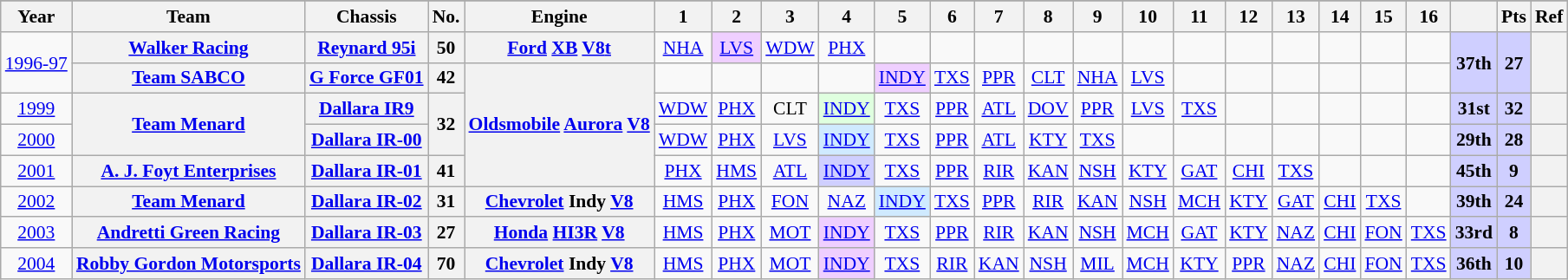<table class="wikitable" style="text-align:center; font-size:90%">
<tr>
</tr>
<tr>
<th>Year</th>
<th>Team</th>
<th>Chassis</th>
<th>No.</th>
<th>Engine</th>
<th>1</th>
<th>2</th>
<th>3</th>
<th>4</th>
<th>5</th>
<th>6</th>
<th>7</th>
<th>8</th>
<th>9</th>
<th>10</th>
<th>11</th>
<th>12</th>
<th>13</th>
<th>14</th>
<th>15</th>
<th>16</th>
<th></th>
<th>Pts</th>
<th>Ref</th>
</tr>
<tr>
<td rowspan=2><a href='#'>1996-97</a></td>
<th><a href='#'>Walker Racing</a></th>
<th><a href='#'>Reynard 95i</a></th>
<th>50</th>
<th><a href='#'>Ford</a> <a href='#'>XB</a> <a href='#'>V8</a><a href='#'>t</a></th>
<td><a href='#'>NHA</a></td>
<td style="background:#EFCFFF;"><a href='#'>LVS</a><br></td>
<td><a href='#'>WDW</a></td>
<td><a href='#'>PHX</a></td>
<td></td>
<td></td>
<td></td>
<td></td>
<td></td>
<td></td>
<td></td>
<td></td>
<td></td>
<td></td>
<td></td>
<td></td>
<th rowspan=2 style="background:#cfcfff;">37th</th>
<th rowspan=2 style="background:#cfcfff;">27</th>
<th rowspan=2></th>
</tr>
<tr>
<th><a href='#'>Team SABCO</a></th>
<th><a href='#'>G Force GF01</a></th>
<th>42</th>
<th rowspan=4><a href='#'>Oldsmobile</a> <a href='#'>Aurora</a> <a href='#'>V8</a></th>
<td></td>
<td></td>
<td></td>
<td></td>
<td style="background:#EFCFFF;"><a href='#'>INDY</a><br></td>
<td><a href='#'>TXS</a></td>
<td><a href='#'>PPR</a></td>
<td><a href='#'>CLT</a></td>
<td><a href='#'>NHA</a></td>
<td><a href='#'>LVS</a></td>
<td></td>
<td></td>
<td></td>
<td></td>
<td></td>
<td></td>
</tr>
<tr>
<td><a href='#'>1999</a></td>
<th rowspan=2><a href='#'>Team Menard</a></th>
<th><a href='#'>Dallara IR9</a></th>
<th rowspan=2>32</th>
<td><a href='#'>WDW</a></td>
<td><a href='#'>PHX</a></td>
<td>CLT</td>
<td style="background:#dfffdf;"><a href='#'>INDY</a><br></td>
<td><a href='#'>TXS</a></td>
<td><a href='#'>PPR</a></td>
<td><a href='#'>ATL</a></td>
<td><a href='#'>DOV</a></td>
<td><a href='#'>PPR</a></td>
<td><a href='#'>LVS</a></td>
<td><a href='#'>TXS</a></td>
<td></td>
<td></td>
<td></td>
<td></td>
<td></td>
<th style="background:#cfcfff;">31st</th>
<th style="background:#cfcfff;">32</th>
<th></th>
</tr>
<tr>
<td><a href='#'>2000</a></td>
<th><a href='#'>Dallara IR-00</a></th>
<td><a href='#'>WDW</a></td>
<td><a href='#'>PHX</a></td>
<td><a href='#'>LVS</a></td>
<td style="background:#CFEAFF;"><a href='#'>INDY</a><br></td>
<td><a href='#'>TXS</a></td>
<td><a href='#'>PPR</a></td>
<td><a href='#'>ATL</a></td>
<td><a href='#'>KTY</a></td>
<td><a href='#'>TXS</a></td>
<td></td>
<td></td>
<td></td>
<td></td>
<td></td>
<td></td>
<td></td>
<th style="background:#cfcfff;">29th</th>
<th style="background:#cfcfff;">28</th>
<th></th>
</tr>
<tr>
<td><a href='#'>2001</a></td>
<th><a href='#'>A. J. Foyt Enterprises</a></th>
<th><a href='#'>Dallara IR-01</a></th>
<th>41</th>
<td><a href='#'>PHX</a></td>
<td><a href='#'>HMS</a></td>
<td><a href='#'>ATL</a></td>
<td style="background:#cfcfff;"><a href='#'>INDY</a><br></td>
<td><a href='#'>TXS</a></td>
<td><a href='#'>PPR</a></td>
<td><a href='#'>RIR</a></td>
<td><a href='#'>KAN</a></td>
<td><a href='#'>NSH</a></td>
<td><a href='#'>KTY</a></td>
<td><a href='#'>GAT</a></td>
<td><a href='#'>CHI</a></td>
<td><a href='#'>TXS</a></td>
<td></td>
<td></td>
<td></td>
<th style="background:#cfcfff;">45th</th>
<th style="background:#cfcfff;">9</th>
<th></th>
</tr>
<tr>
<td><a href='#'>2002</a></td>
<th><a href='#'>Team Menard</a></th>
<th><a href='#'>Dallara IR-02</a></th>
<th>31</th>
<th><a href='#'>Chevrolet</a> Indy <a href='#'>V8</a></th>
<td><a href='#'>HMS</a></td>
<td><a href='#'>PHX</a></td>
<td><a href='#'>FON</a></td>
<td><a href='#'>NAZ</a></td>
<td style="background:#CFEAFF;"><a href='#'>INDY</a><br></td>
<td><a href='#'>TXS</a></td>
<td><a href='#'>PPR</a></td>
<td><a href='#'>RIR</a></td>
<td><a href='#'>KAN</a></td>
<td><a href='#'>NSH</a></td>
<td><a href='#'>MCH</a></td>
<td><a href='#'>KTY</a></td>
<td><a href='#'>GAT</a></td>
<td><a href='#'>CHI</a></td>
<td><a href='#'>TXS</a></td>
<td></td>
<th style="background:#cfcfff;">39th</th>
<th style="background:#cfcfff;">24</th>
<th></th>
</tr>
<tr>
<td><a href='#'>2003</a></td>
<th><a href='#'>Andretti Green Racing</a></th>
<th><a href='#'>Dallara IR-03</a></th>
<th>27</th>
<th><a href='#'>Honda</a> <a href='#'>HI3R</a> <a href='#'>V8</a></th>
<td><a href='#'>HMS</a></td>
<td><a href='#'>PHX</a></td>
<td><a href='#'>MOT</a></td>
<td style="background:#EFCFFF;"><a href='#'>INDY</a><br></td>
<td><a href='#'>TXS</a></td>
<td><a href='#'>PPR</a></td>
<td><a href='#'>RIR</a></td>
<td><a href='#'>KAN</a></td>
<td><a href='#'>NSH</a></td>
<td><a href='#'>MCH</a></td>
<td><a href='#'>GAT</a></td>
<td><a href='#'>KTY</a></td>
<td><a href='#'>NAZ</a></td>
<td><a href='#'>CHI</a></td>
<td><a href='#'>FON</a></td>
<td><a href='#'>TXS</a></td>
<th style="background:#cfcfff;">33rd</th>
<th style="background:#cfcfff;">8</th>
<th></th>
</tr>
<tr>
<td><a href='#'>2004</a></td>
<th><a href='#'>Robby Gordon Motorsports</a></th>
<th><a href='#'>Dallara IR-04</a></th>
<th>70</th>
<th><a href='#'>Chevrolet</a> Indy <a href='#'>V8</a></th>
<td><a href='#'>HMS</a></td>
<td><a href='#'>PHX</a></td>
<td><a href='#'>MOT</a></td>
<td style="background:#EFCFFF;"><a href='#'>INDY</a><br></td>
<td><a href='#'>TXS</a></td>
<td><a href='#'>RIR</a></td>
<td><a href='#'>KAN</a></td>
<td><a href='#'>NSH</a></td>
<td><a href='#'>MIL</a></td>
<td><a href='#'>MCH</a></td>
<td><a href='#'>KTY</a></td>
<td><a href='#'>PPR</a></td>
<td><a href='#'>NAZ</a></td>
<td><a href='#'>CHI</a></td>
<td><a href='#'>FON</a></td>
<td><a href='#'>TXS</a></td>
<th style="background:#cfcfff;">36th</th>
<th style="background:#cfcfff;">10</th>
<th></th>
</tr>
</table>
